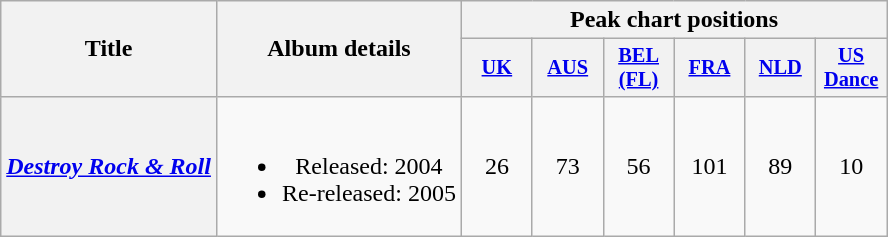<table class="wikitable plainrowheaders" style="text-align:center;" border="1">
<tr>
<th scope="col" rowspan="2">Title</th>
<th scope="col" rowspan="2">Album details</th>
<th scope="col" colspan="6">Peak chart positions</th>
</tr>
<tr>
<th scope="col" style="width:3em; font-size:85%"><a href='#'>UK</a><br></th>
<th scope="col" style="width:3em; font-size:85%"><a href='#'>AUS</a><br></th>
<th scope="col" style="width:3em; font-size:85%"><a href='#'>BEL<br>(FL)</a><br></th>
<th scope="col" style="width:3em; font-size:85%"><a href='#'>FRA</a><br></th>
<th scope="col" style="width:3em; font-size:85%"><a href='#'>NLD</a><br></th>
<th scope="col" style="width:3em; font-size:85%"><a href='#'>US<br>Dance</a><br></th>
</tr>
<tr>
<th scope="row"><em><a href='#'>Destroy Rock & Roll</a></em></th>
<td><br><ul><li>Released: 2004</li><li>Re-released: 2005</li></ul></td>
<td>26</td>
<td>73</td>
<td>56</td>
<td>101</td>
<td>89</td>
<td>10</td>
</tr>
</table>
